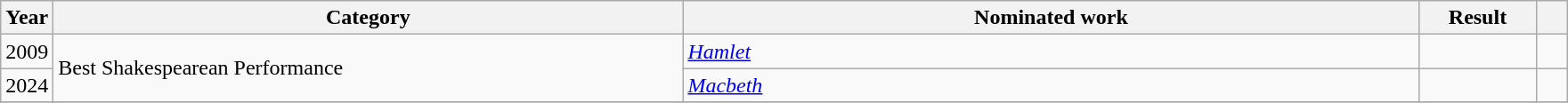<table class=wikitable>
<tr>
<th scope="col" style="width:1em;">Year</th>
<th scope="col" style="width:29em;">Category</th>
<th scope="col" style="width:34em;">Nominated work</th>
<th scope="col" style="width:5em;">Result</th>
<th scope="col" style="width:1em;"></th>
</tr>
<tr>
<td>2009</td>
<td rowspan="2">Best Shakespearean Performance</td>
<td><em><a href='#'>Hamlet</a></em></td>
<td></td>
<td></td>
</tr>
<tr>
<td>2024</td>
<td><em><a href='#'>Macbeth</a></em></td>
<td></td>
<td></td>
</tr>
<tr>
</tr>
</table>
